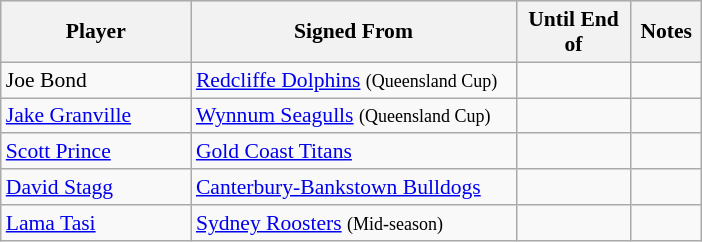<table class="wikitable" style="font-size:90%">
<tr bgcolor="#efefef">
<th width="120">Player</th>
<th width="210">Signed From</th>
<th width="70">Until End of</th>
<th width="40">Notes</th>
</tr>
<tr>
<td>Joe Bond</td>
<td> <a href='#'>Redcliffe Dolphins</a> <small>(Queensland Cup)</small></td>
<td></td>
<td></td>
</tr>
<tr>
<td><a href='#'>Jake Granville</a></td>
<td> <a href='#'>Wynnum Seagulls</a> <small>(Queensland Cup)</small></td>
<td></td>
<td></td>
</tr>
<tr>
<td><a href='#'>Scott Prince</a></td>
<td> <a href='#'>Gold Coast Titans</a></td>
<td></td>
<td></td>
</tr>
<tr>
<td><a href='#'>David Stagg</a></td>
<td> <a href='#'>Canterbury-Bankstown Bulldogs</a></td>
<td></td>
<td></td>
</tr>
<tr>
<td><a href='#'>Lama Tasi</a></td>
<td> <a href='#'>Sydney Roosters</a> <small>(Mid-season)</small></td>
<td></td>
<td></td>
</tr>
</table>
